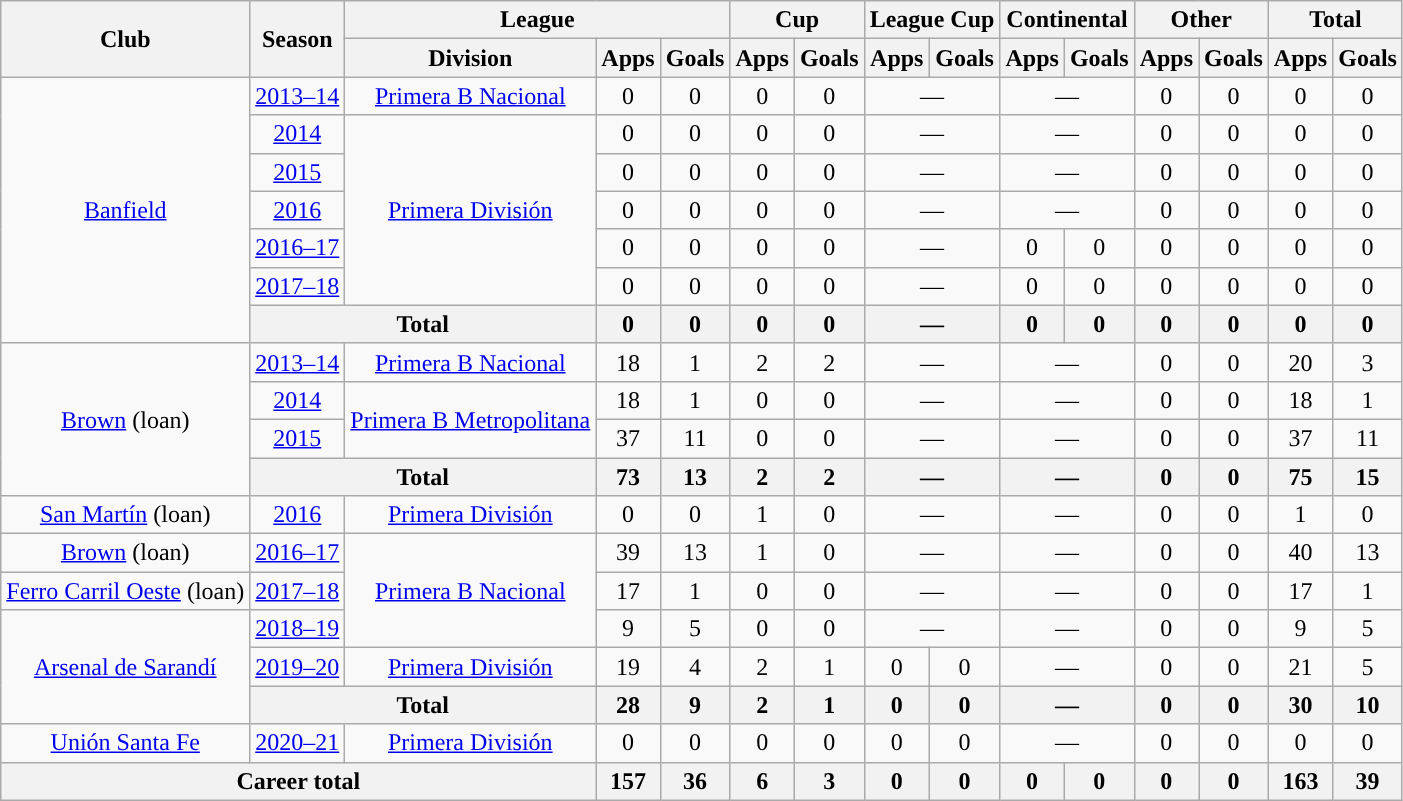<table class="wikitable" style="text-align:center">
<tr>
<th rowspan="2">Club</th>
<th rowspan="2">Season</th>
<th colspan="3">League</th>
<th colspan="2">Cup</th>
<th colspan="2">League Cup</th>
<th colspan="2">Continental</th>
<th colspan="2">Other</th>
<th colspan="2">Total</th>
</tr>
<tr>
<th>Division</th>
<th>Apps</th>
<th>Goals</th>
<th>Apps</th>
<th>Goals</th>
<th>Apps</th>
<th>Goals</th>
<th>Apps</th>
<th>Goals</th>
<th>Apps</th>
<th>Goals</th>
<th>Apps</th>
<th>Goals</th>
</tr>
<tr>
<td rowspan="7"><a href='#'>Banfield</a></td>
<td><a href='#'>2013–14</a></td>
<td rowspan="1"><a href='#'>Primera B Nacional</a></td>
<td>0</td>
<td>0</td>
<td>0</td>
<td>0</td>
<td colspan="2">—</td>
<td colspan="2">—</td>
<td>0</td>
<td>0</td>
<td>0</td>
<td>0</td>
</tr>
<tr>
<td><a href='#'>2014</a></td>
<td rowspan="5"><a href='#'>Primera División</a></td>
<td>0</td>
<td>0</td>
<td>0</td>
<td>0</td>
<td colspan="2">—</td>
<td colspan="2">—</td>
<td>0</td>
<td>0</td>
<td>0</td>
<td>0</td>
</tr>
<tr>
<td><a href='#'>2015</a></td>
<td>0</td>
<td>0</td>
<td>0</td>
<td>0</td>
<td colspan="2">—</td>
<td colspan="2">—</td>
<td>0</td>
<td>0</td>
<td>0</td>
<td>0</td>
</tr>
<tr>
<td><a href='#'>2016</a></td>
<td>0</td>
<td>0</td>
<td>0</td>
<td>0</td>
<td colspan="2">—</td>
<td colspan="2">—</td>
<td>0</td>
<td>0</td>
<td>0</td>
<td>0</td>
</tr>
<tr>
<td><a href='#'>2016–17</a></td>
<td>0</td>
<td>0</td>
<td>0</td>
<td>0</td>
<td colspan="2">—</td>
<td>0</td>
<td>0</td>
<td>0</td>
<td>0</td>
<td>0</td>
<td>0</td>
</tr>
<tr>
<td><a href='#'>2017–18</a></td>
<td>0</td>
<td>0</td>
<td>0</td>
<td>0</td>
<td colspan="2">—</td>
<td>0</td>
<td>0</td>
<td>0</td>
<td>0</td>
<td>0</td>
<td>0</td>
</tr>
<tr>
<th colspan="2">Total</th>
<th>0</th>
<th>0</th>
<th>0</th>
<th>0</th>
<th colspan="2">—</th>
<th>0</th>
<th>0</th>
<th>0</th>
<th>0</th>
<th>0</th>
<th>0</th>
</tr>
<tr>
<td rowspan="4"><a href='#'>Brown</a> (loan)</td>
<td><a href='#'>2013–14</a></td>
<td rowspan="1"><a href='#'>Primera B Nacional</a></td>
<td>18</td>
<td>1</td>
<td>2</td>
<td>2</td>
<td colspan="2">—</td>
<td colspan="2">—</td>
<td>0</td>
<td>0</td>
<td>20</td>
<td>3</td>
</tr>
<tr>
<td><a href='#'>2014</a></td>
<td rowspan="2"><a href='#'>Primera B Metropolitana</a></td>
<td>18</td>
<td>1</td>
<td>0</td>
<td>0</td>
<td colspan="2">—</td>
<td colspan="2">—</td>
<td>0</td>
<td>0</td>
<td>18</td>
<td>1</td>
</tr>
<tr>
<td><a href='#'>2015</a></td>
<td>37</td>
<td>11</td>
<td>0</td>
<td>0</td>
<td colspan="2">—</td>
<td colspan="2">—</td>
<td>0</td>
<td>0</td>
<td>37</td>
<td>11</td>
</tr>
<tr>
<th colspan="2">Total</th>
<th>73</th>
<th>13</th>
<th>2</th>
<th>2</th>
<th colspan="2">—</th>
<th colspan="2">—</th>
<th>0</th>
<th>0</th>
<th>75</th>
<th>15</th>
</tr>
<tr>
<td rowspan="1"><a href='#'>San Martín</a> (loan)</td>
<td><a href='#'>2016</a></td>
<td rowspan="1"><a href='#'>Primera División</a></td>
<td>0</td>
<td>0</td>
<td>1</td>
<td>0</td>
<td colspan="2">—</td>
<td colspan="2">—</td>
<td>0</td>
<td>0</td>
<td>1</td>
<td>0</td>
</tr>
<tr>
<td rowspan="1"><a href='#'>Brown</a> (loan)</td>
<td><a href='#'>2016–17</a></td>
<td rowspan="3"><a href='#'>Primera B Nacional</a></td>
<td>39</td>
<td>13</td>
<td>1</td>
<td>0</td>
<td colspan="2">—</td>
<td colspan="2">—</td>
<td>0</td>
<td>0</td>
<td>40</td>
<td>13</td>
</tr>
<tr>
<td rowspan="1"><a href='#'>Ferro Carril Oeste</a> (loan)</td>
<td><a href='#'>2017–18</a></td>
<td>17</td>
<td>1</td>
<td>0</td>
<td>0</td>
<td colspan="2">—</td>
<td colspan="2">—</td>
<td>0</td>
<td>0</td>
<td>17</td>
<td>1</td>
</tr>
<tr>
<td rowspan="3"><a href='#'>Arsenal de Sarandí</a></td>
<td><a href='#'>2018–19</a></td>
<td>9</td>
<td>5</td>
<td>0</td>
<td>0</td>
<td colspan="2">—</td>
<td colspan="2">—</td>
<td>0</td>
<td>0</td>
<td>9</td>
<td>5</td>
</tr>
<tr>
<td><a href='#'>2019–20</a></td>
<td rowspan="1"><a href='#'>Primera División</a></td>
<td>19</td>
<td>4</td>
<td>2</td>
<td>1</td>
<td>0</td>
<td>0</td>
<td colspan="2">—</td>
<td>0</td>
<td>0</td>
<td>21</td>
<td>5</td>
</tr>
<tr>
<th colspan="2">Total</th>
<th>28</th>
<th>9</th>
<th>2</th>
<th>1</th>
<th>0</th>
<th>0</th>
<th colspan="2">—</th>
<th>0</th>
<th>0</th>
<th>30</th>
<th>10</th>
</tr>
<tr>
<td rowspan="1"><a href='#'>Unión Santa Fe</a></td>
<td><a href='#'>2020–21</a></td>
<td rowspan="1"><a href='#'>Primera División</a></td>
<td>0</td>
<td>0</td>
<td>0</td>
<td>0</td>
<td>0</td>
<td>0</td>
<td colspan="2">—</td>
<td>0</td>
<td>0</td>
<td>0</td>
<td>0</td>
</tr>
<tr>
<th colspan="3">Career total</th>
<th>157</th>
<th>36</th>
<th>6</th>
<th>3</th>
<th>0</th>
<th>0</th>
<th>0</th>
<th>0</th>
<th>0</th>
<th>0</th>
<th>163</th>
<th>39</th>
</tr>
</table>
